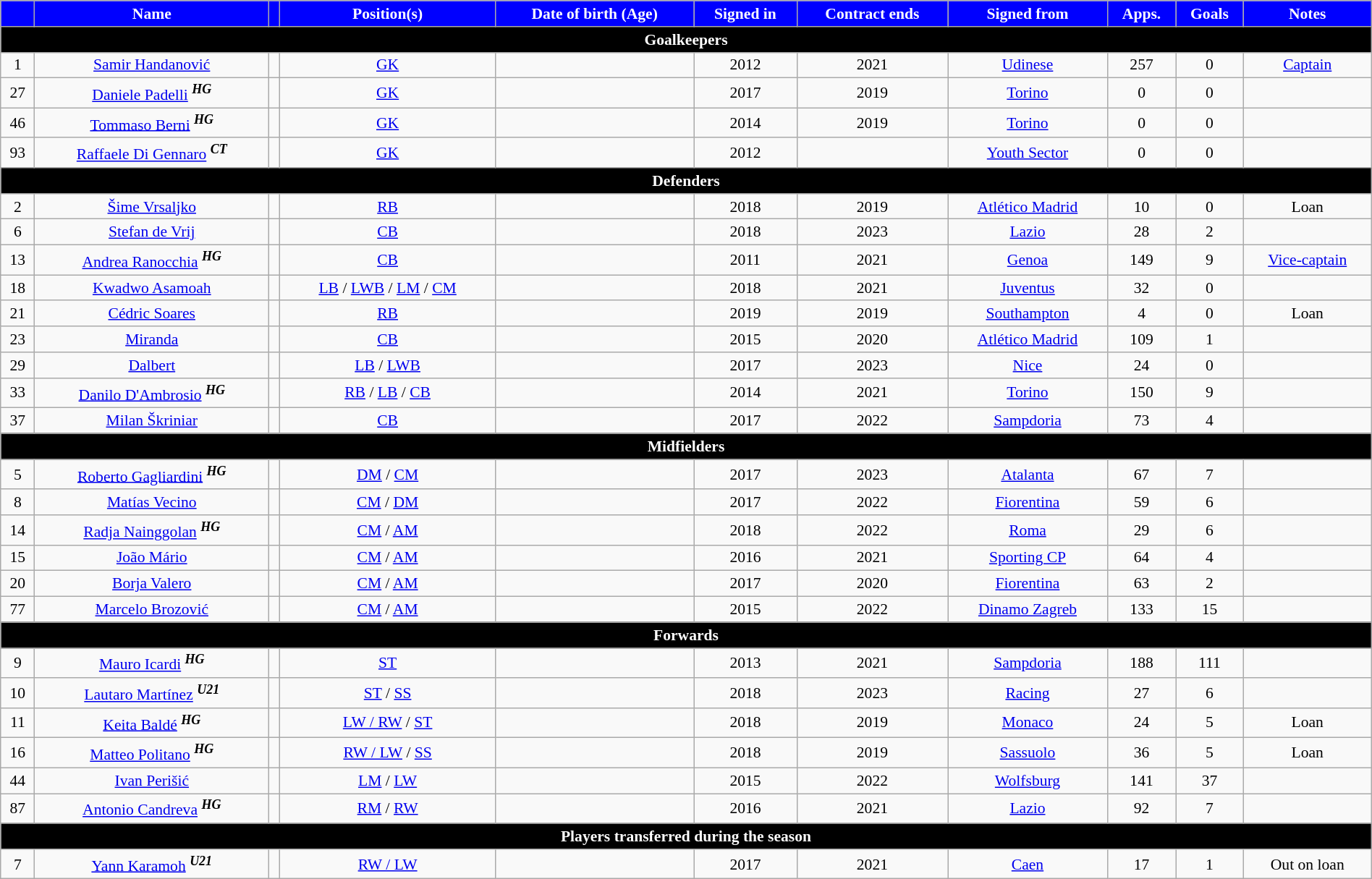<table class="wikitable" style="text-align:center; font-size:90%; width:100%">
<tr>
<th style="background:#0000FF; color:white; text-align:center;"></th>
<th style="background:#0000FF; color:white; text-align:center;">Name</th>
<th style="background:#0000FF; color:white; text-align:center;"></th>
<th style="background:#0000FF; color:white; text-align:center;">Position(s)</th>
<th style="background:#0000FF; color:white; text-align:center;">Date of birth (Age)</th>
<th style="background:#0000FF; color:white; text-align:center;">Signed in</th>
<th style="background:#0000FF; color:white; text-align:center;">Contract ends</th>
<th style="background:#0000FF; color:white; text-align:center;">Signed from</th>
<th style="background:#0000FF; color:white; text-align:center;">Apps.</th>
<th style="background:#0000FF; color:white; text-align:center;">Goals</th>
<th style="background:#0000FF; color:white; text-align:center;">Notes</th>
</tr>
<tr>
<th colspan="11" style="background:#000000; color:white; text-align:center">Goalkeepers</th>
</tr>
<tr>
<td>1</td>
<td><a href='#'>Samir Handanović</a></td>
<td></td>
<td><a href='#'>GK</a></td>
<td></td>
<td>2012</td>
<td>2021</td>
<td> <a href='#'>Udinese</a></td>
<td>257</td>
<td>0</td>
<td><a href='#'>Captain</a></td>
</tr>
<tr>
<td>27</td>
<td><a href='#'>Daniele Padelli</a> <sup><strong><em>HG</em></strong></sup></td>
<td></td>
<td><a href='#'>GK</a></td>
<td></td>
<td>2017</td>
<td>2019</td>
<td> <a href='#'>Torino</a></td>
<td>0</td>
<td>0</td>
<td></td>
</tr>
<tr>
<td>46</td>
<td><a href='#'>Tommaso Berni</a> <sup><strong><em>HG</em></strong></sup></td>
<td></td>
<td><a href='#'>GK</a></td>
<td></td>
<td>2014</td>
<td>2019</td>
<td> <a href='#'>Torino</a></td>
<td>0</td>
<td>0</td>
<td></td>
</tr>
<tr>
<td>93</td>
<td><a href='#'>Raffaele Di Gennaro</a> <sup><strong><em>CT</em></strong></sup></td>
<td></td>
<td><a href='#'>GK</a></td>
<td></td>
<td>2012</td>
<td></td>
<td> <a href='#'>Youth Sector</a></td>
<td>0</td>
<td>0</td>
<td></td>
</tr>
<tr>
<th colspan="11" style="background:#000000; color:white; text-align:center">Defenders</th>
</tr>
<tr>
<td>2</td>
<td><a href='#'>Šime Vrsaljko</a></td>
<td></td>
<td><a href='#'>RB</a></td>
<td></td>
<td>2018</td>
<td>2019</td>
<td> <a href='#'>Atlético Madrid</a></td>
<td>10</td>
<td>0</td>
<td>Loan</td>
</tr>
<tr>
<td>6</td>
<td><a href='#'>Stefan de Vrij</a></td>
<td></td>
<td><a href='#'>CB</a></td>
<td></td>
<td>2018</td>
<td>2023</td>
<td> <a href='#'>Lazio</a></td>
<td>28</td>
<td>2</td>
<td></td>
</tr>
<tr>
<td>13</td>
<td><a href='#'>Andrea Ranocchia</a> <sup><strong><em>HG</em></strong></sup></td>
<td></td>
<td><a href='#'>CB</a></td>
<td></td>
<td>2011</td>
<td>2021</td>
<td> <a href='#'>Genoa</a></td>
<td>149</td>
<td>9</td>
<td><a href='#'>Vice-captain</a></td>
</tr>
<tr>
<td>18</td>
<td><a href='#'>Kwadwo Asamoah</a></td>
<td></td>
<td><a href='#'>LB</a> / <a href='#'>LWB</a> / <a href='#'>LM</a> / <a href='#'>CM</a></td>
<td></td>
<td>2018</td>
<td>2021</td>
<td> <a href='#'>Juventus</a></td>
<td>32</td>
<td>0</td>
<td></td>
</tr>
<tr>
<td>21</td>
<td><a href='#'>Cédric Soares</a></td>
<td></td>
<td><a href='#'>RB</a></td>
<td></td>
<td>2019</td>
<td>2019</td>
<td> <a href='#'>Southampton</a></td>
<td>4</td>
<td>0</td>
<td>Loan</td>
</tr>
<tr>
<td>23</td>
<td><a href='#'>Miranda</a></td>
<td></td>
<td><a href='#'>CB</a></td>
<td></td>
<td>2015</td>
<td>2020</td>
<td> <a href='#'>Atlético Madrid</a></td>
<td>109</td>
<td>1</td>
<td></td>
</tr>
<tr>
<td>29</td>
<td><a href='#'>Dalbert</a></td>
<td></td>
<td><a href='#'>LB</a> / <a href='#'>LWB</a></td>
<td></td>
<td>2017</td>
<td>2023</td>
<td> <a href='#'>Nice</a></td>
<td>24</td>
<td>0</td>
<td></td>
</tr>
<tr>
<td>33</td>
<td><a href='#'>Danilo D'Ambrosio</a> <sup><strong><em>HG</em></strong></sup></td>
<td></td>
<td><a href='#'>RB</a> / <a href='#'>LB</a> / <a href='#'>CB</a></td>
<td></td>
<td>2014</td>
<td>2021</td>
<td> <a href='#'>Torino</a></td>
<td>150</td>
<td>9</td>
<td></td>
</tr>
<tr>
<td>37</td>
<td><a href='#'>Milan Škriniar</a></td>
<td></td>
<td><a href='#'>CB</a></td>
<td></td>
<td>2017</td>
<td>2022</td>
<td> <a href='#'>Sampdoria</a></td>
<td>73</td>
<td>4</td>
<td></td>
</tr>
<tr>
<th colspan="11" style="background:#000000; color:white; text-align:center">Midfielders</th>
</tr>
<tr>
<td>5</td>
<td><a href='#'>Roberto Gagliardini</a> <sup><strong><em>HG</em></strong></sup></td>
<td></td>
<td><a href='#'>DM</a> / <a href='#'>CM</a></td>
<td></td>
<td>2017</td>
<td>2023</td>
<td> <a href='#'>Atalanta</a></td>
<td>67</td>
<td>7</td>
<td></td>
</tr>
<tr>
<td>8</td>
<td><a href='#'>Matías Vecino</a></td>
<td></td>
<td><a href='#'>CM</a> / <a href='#'>DM</a></td>
<td></td>
<td>2017</td>
<td>2022</td>
<td> <a href='#'>Fiorentina</a></td>
<td>59</td>
<td>6</td>
<td></td>
</tr>
<tr>
<td>14</td>
<td><a href='#'>Radja Nainggolan</a> <sup><strong><em>HG</em></strong></sup></td>
<td></td>
<td><a href='#'>CM</a> / <a href='#'>AM</a></td>
<td></td>
<td>2018</td>
<td>2022</td>
<td> <a href='#'>Roma</a></td>
<td>29</td>
<td>6</td>
<td></td>
</tr>
<tr>
<td>15</td>
<td><a href='#'>João Mário</a></td>
<td></td>
<td><a href='#'>CM</a> / <a href='#'>AM</a></td>
<td></td>
<td>2016</td>
<td>2021</td>
<td> <a href='#'>Sporting CP</a></td>
<td>64</td>
<td>4</td>
<td></td>
</tr>
<tr>
<td>20</td>
<td><a href='#'>Borja Valero</a></td>
<td></td>
<td><a href='#'>CM</a> / <a href='#'>AM</a></td>
<td></td>
<td>2017</td>
<td>2020</td>
<td> <a href='#'>Fiorentina</a></td>
<td>63</td>
<td>2</td>
<td></td>
</tr>
<tr>
<td>77</td>
<td><a href='#'>Marcelo Brozović</a></td>
<td></td>
<td><a href='#'>CM</a> / <a href='#'>AM</a></td>
<td></td>
<td>2015</td>
<td>2022</td>
<td> <a href='#'>Dinamo Zagreb</a></td>
<td>133</td>
<td>15</td>
<td></td>
</tr>
<tr>
<th colspan="11" style="background:#000000; color:white; text-align:center">Forwards</th>
</tr>
<tr>
<td>9</td>
<td><a href='#'>Mauro Icardi</a> <sup><strong><em>HG</em></strong></sup></td>
<td></td>
<td><a href='#'>ST</a></td>
<td></td>
<td>2013</td>
<td>2021</td>
<td> <a href='#'>Sampdoria</a></td>
<td>188</td>
<td>111</td>
<td></td>
</tr>
<tr>
<td>10</td>
<td><a href='#'>Lautaro Martínez</a> <sup><strong><em>U21</em></strong></sup></td>
<td></td>
<td><a href='#'>ST</a> / <a href='#'>SS</a></td>
<td></td>
<td>2018</td>
<td>2023</td>
<td> <a href='#'>Racing</a></td>
<td>27</td>
<td>6</td>
<td></td>
</tr>
<tr>
<td>11</td>
<td><a href='#'>Keita Baldé</a> <sup><strong><em>HG</em></strong></sup></td>
<td></td>
<td><a href='#'>LW / RW</a> / <a href='#'>ST</a></td>
<td></td>
<td>2018</td>
<td>2019</td>
<td> <a href='#'>Monaco</a></td>
<td>24</td>
<td>5</td>
<td>Loan</td>
</tr>
<tr>
<td>16</td>
<td><a href='#'>Matteo Politano</a> <sup><strong><em>HG</em></strong></sup></td>
<td></td>
<td><a href='#'>RW / LW</a> / <a href='#'>SS</a></td>
<td></td>
<td>2018</td>
<td>2019</td>
<td> <a href='#'>Sassuolo</a></td>
<td>36</td>
<td>5</td>
<td>Loan</td>
</tr>
<tr>
<td>44</td>
<td><a href='#'>Ivan Perišić</a></td>
<td></td>
<td><a href='#'>LM</a> / <a href='#'>LW</a></td>
<td></td>
<td>2015</td>
<td>2022</td>
<td> <a href='#'>Wolfsburg</a></td>
<td>141</td>
<td>37</td>
<td></td>
</tr>
<tr>
<td>87</td>
<td><a href='#'>Antonio Candreva</a> <sup><strong><em>HG</em></strong></sup></td>
<td></td>
<td><a href='#'>RM</a> / <a href='#'>RW</a></td>
<td></td>
<td>2016</td>
<td>2021</td>
<td> <a href='#'>Lazio</a></td>
<td>92</td>
<td>7</td>
<td></td>
</tr>
<tr>
<th colspan="11" style="background:#000000; color:white; text-align:center">Players transferred during the season</th>
</tr>
<tr>
<td>7</td>
<td><a href='#'>Yann Karamoh</a> <sup><strong><em>U21</em></strong></sup></td>
<td></td>
<td><a href='#'>RW / LW</a></td>
<td></td>
<td>2017</td>
<td>2021</td>
<td> <a href='#'>Caen</a></td>
<td>17</td>
<td>1</td>
<td>Out on loan</td>
</tr>
</table>
